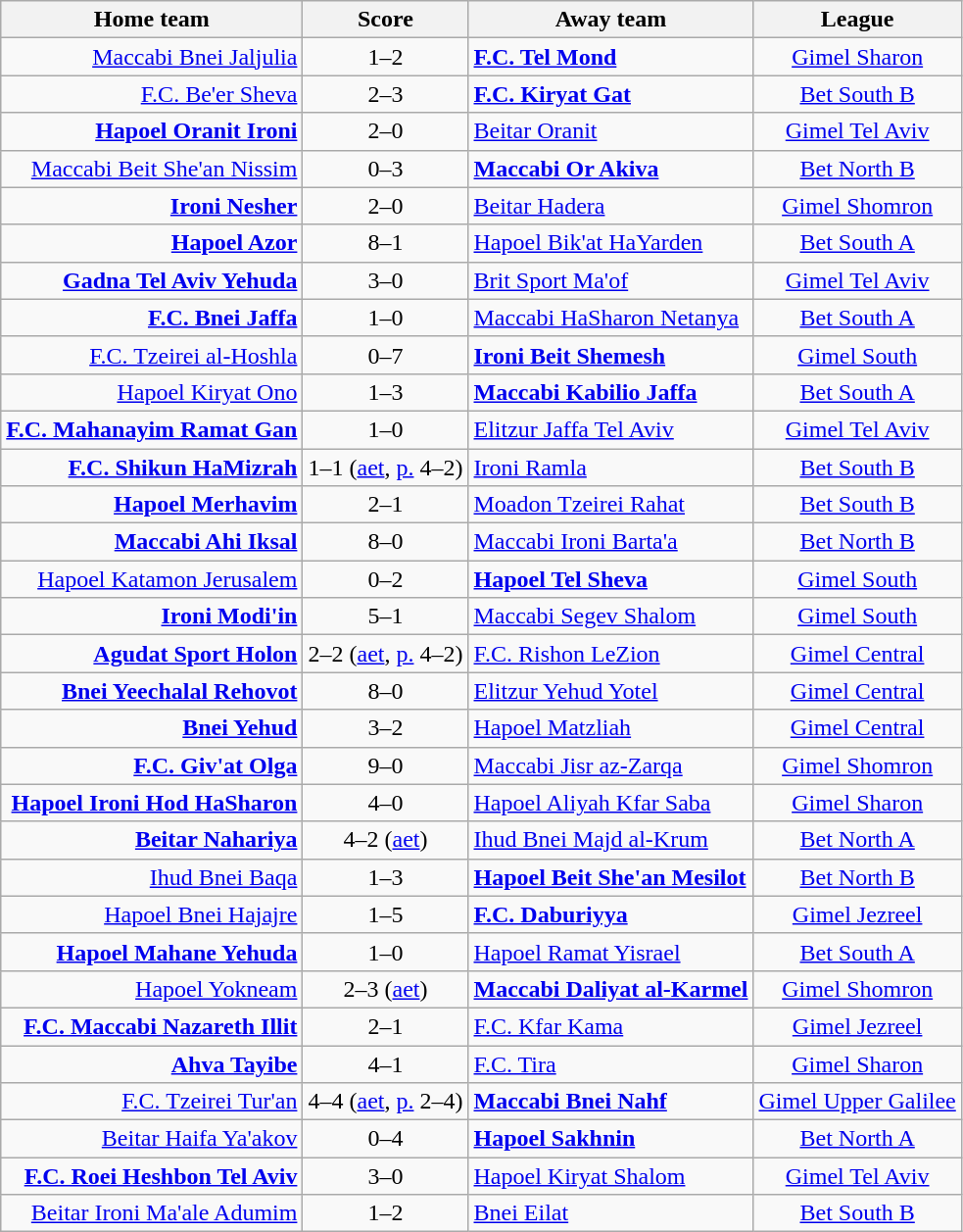<table class="wikitable" style="text-align: center">
<tr>
<th>Home team</th>
<th>Score</th>
<th>Away team</th>
<th>League</th>
</tr>
<tr>
<td align="right"><a href='#'>Maccabi Bnei Jaljulia</a></td>
<td>1–2</td>
<td align="left"><strong><a href='#'>F.C. Tel Mond</a></strong></td>
<td><a href='#'>Gimel Sharon</a></td>
</tr>
<tr>
<td align="right"><a href='#'>F.C. Be'er Sheva</a></td>
<td>2–3</td>
<td align="left"><strong><a href='#'>F.C. Kiryat Gat</a></strong></td>
<td><a href='#'>Bet South B</a></td>
</tr>
<tr>
<td align="right"><strong><a href='#'>Hapoel Oranit Ironi</a></strong></td>
<td>2–0</td>
<td align="left"><a href='#'>Beitar Oranit</a></td>
<td><a href='#'>Gimel Tel Aviv</a></td>
</tr>
<tr>
<td align="right"><a href='#'>Maccabi Beit She'an Nissim</a></td>
<td>0–3</td>
<td align="left"><strong><a href='#'>Maccabi Or Akiva</a></strong></td>
<td><a href='#'>Bet North B</a></td>
</tr>
<tr>
<td align="right"><strong><a href='#'>Ironi Nesher</a></strong></td>
<td>2–0</td>
<td align="left"><a href='#'>Beitar Hadera</a></td>
<td><a href='#'>Gimel Shomron</a></td>
</tr>
<tr>
<td align="right"><strong><a href='#'>Hapoel Azor</a></strong></td>
<td>8–1</td>
<td align="left"><a href='#'>Hapoel Bik'at HaYarden</a></td>
<td><a href='#'>Bet South A</a></td>
</tr>
<tr>
<td align="right"><strong><a href='#'>Gadna Tel Aviv Yehuda</a></strong></td>
<td>3–0</td>
<td align="left"><a href='#'>Brit Sport Ma'of</a></td>
<td><a href='#'>Gimel Tel Aviv</a></td>
</tr>
<tr>
<td align="right"><strong><a href='#'>F.C. Bnei Jaffa</a></strong></td>
<td>1–0</td>
<td align="left"><a href='#'>Maccabi HaSharon Netanya</a></td>
<td><a href='#'>Bet South A</a></td>
</tr>
<tr>
<td align="right"><a href='#'>F.C. Tzeirei al-Hoshla</a></td>
<td>0–7</td>
<td align="left"><strong><a href='#'>Ironi Beit Shemesh</a></strong></td>
<td><a href='#'>Gimel South</a></td>
</tr>
<tr>
<td align="right"><a href='#'>Hapoel Kiryat Ono</a></td>
<td>1–3</td>
<td align="left"><strong><a href='#'>Maccabi Kabilio Jaffa</a></strong></td>
<td><a href='#'>Bet South A</a></td>
</tr>
<tr>
<td align="right"><strong><a href='#'>F.C. Mahanayim Ramat Gan</a></strong></td>
<td>1–0</td>
<td align="left"><a href='#'>Elitzur Jaffa Tel Aviv</a></td>
<td><a href='#'>Gimel Tel Aviv</a></td>
</tr>
<tr>
<td align="right"><strong><a href='#'>F.C. Shikun HaMizrah</a></strong></td>
<td>1–1 (<a href='#'>aet</a>, <a href='#'>p.</a> 4–2)</td>
<td align="left"><a href='#'>Ironi Ramla</a></td>
<td><a href='#'>Bet South B</a></td>
</tr>
<tr>
<td align="right"><strong><a href='#'>Hapoel Merhavim</a></strong></td>
<td>2–1</td>
<td align="left"><a href='#'>Moadon Tzeirei Rahat</a></td>
<td><a href='#'>Bet South B</a></td>
</tr>
<tr>
<td align="right"><strong><a href='#'>Maccabi Ahi Iksal</a></strong></td>
<td>8–0</td>
<td align="left"><a href='#'>Maccabi Ironi Barta'a</a></td>
<td><a href='#'>Bet North B</a></td>
</tr>
<tr>
<td align="right"><a href='#'>Hapoel Katamon Jerusalem</a></td>
<td>0–2</td>
<td align="left"><strong><a href='#'>Hapoel Tel Sheva</a></strong></td>
<td><a href='#'>Gimel South</a></td>
</tr>
<tr>
<td align="right"><strong><a href='#'>Ironi Modi'in</a></strong></td>
<td>5–1</td>
<td align="left"><a href='#'>Maccabi Segev Shalom</a></td>
<td><a href='#'>Gimel South</a></td>
</tr>
<tr>
<td align="right"><strong><a href='#'>Agudat Sport Holon</a></strong></td>
<td>2–2 (<a href='#'>aet</a>, <a href='#'>p.</a> 4–2)</td>
<td align="left"><a href='#'>F.C. Rishon LeZion</a></td>
<td><a href='#'>Gimel Central</a></td>
</tr>
<tr>
<td align="right"><strong><a href='#'>Bnei Yeechalal Rehovot</a></strong></td>
<td>8–0</td>
<td align="left"><a href='#'>Elitzur Yehud Yotel</a></td>
<td><a href='#'>Gimel Central</a></td>
</tr>
<tr>
<td align="right"><strong><a href='#'>Bnei Yehud</a></strong></td>
<td>3–2</td>
<td align="left"><a href='#'>Hapoel Matzliah</a></td>
<td><a href='#'>Gimel Central</a></td>
</tr>
<tr>
<td align="right"><strong><a href='#'>F.C. Giv'at Olga</a></strong></td>
<td>9–0</td>
<td align="left"><a href='#'>Maccabi Jisr az-Zarqa</a></td>
<td><a href='#'>Gimel Shomron</a></td>
</tr>
<tr>
<td align="right"><strong><a href='#'>Hapoel Ironi Hod HaSharon</a></strong></td>
<td>4–0</td>
<td align="left"><a href='#'>Hapoel Aliyah Kfar Saba</a></td>
<td><a href='#'>Gimel Sharon</a></td>
</tr>
<tr>
<td align="right"><strong><a href='#'>Beitar Nahariya</a></strong></td>
<td>4–2 (<a href='#'>aet</a>)</td>
<td align="left"><a href='#'>Ihud Bnei Majd al-Krum</a></td>
<td><a href='#'>Bet North A</a></td>
</tr>
<tr>
<td align="right"><a href='#'>Ihud Bnei Baqa</a></td>
<td>1–3</td>
<td align="left"><strong><a href='#'>Hapoel Beit She'an Mesilot</a></strong></td>
<td><a href='#'>Bet North B</a></td>
</tr>
<tr>
<td align="right"><a href='#'>Hapoel Bnei Hajajre</a></td>
<td>1–5</td>
<td align="left"><strong><a href='#'>F.C. Daburiyya</a></strong></td>
<td><a href='#'>Gimel Jezreel</a></td>
</tr>
<tr>
<td align="right"><strong><a href='#'>Hapoel Mahane Yehuda</a></strong></td>
<td>1–0</td>
<td align="left"><a href='#'>Hapoel Ramat Yisrael</a></td>
<td><a href='#'>Bet South A</a></td>
</tr>
<tr>
<td align="right"><a href='#'>Hapoel Yokneam</a></td>
<td>2–3 (<a href='#'>aet</a>)</td>
<td align="left"><strong><a href='#'>Maccabi Daliyat al-Karmel</a></strong></td>
<td><a href='#'>Gimel Shomron</a></td>
</tr>
<tr>
<td align="right"><strong><a href='#'>F.C. Maccabi Nazareth Illit</a></strong></td>
<td>2–1</td>
<td align="left"><a href='#'>F.C. Kfar Kama</a></td>
<td><a href='#'>Gimel Jezreel</a></td>
</tr>
<tr>
<td align="right"><strong><a href='#'>Ahva Tayibe</a></strong></td>
<td>4–1</td>
<td align="left"><a href='#'>F.C. Tira</a></td>
<td><a href='#'>Gimel Sharon</a></td>
</tr>
<tr>
<td align="right"><a href='#'>F.C. Tzeirei Tur'an</a></td>
<td>4–4 (<a href='#'>aet</a>, <a href='#'>p.</a> 2–4)</td>
<td align="left"><strong><a href='#'>Maccabi Bnei Nahf</a></strong></td>
<td><a href='#'>Gimel Upper Galilee</a></td>
</tr>
<tr>
<td align="right"><a href='#'>Beitar Haifa Ya'akov</a></td>
<td>0–4</td>
<td align="left"><strong><a href='#'>Hapoel Sakhnin</a></strong></td>
<td><a href='#'>Bet North A</a></td>
</tr>
<tr>
<td align="right"><strong><a href='#'>F.C. Roei Heshbon Tel Aviv</a></strong></td>
<td>3–0</td>
<td align="left"><a href='#'>Hapoel Kiryat Shalom</a></td>
<td><a href='#'>Gimel Tel Aviv</a></td>
</tr>
<tr>
<td align="right"><a href='#'>Beitar Ironi Ma'ale Adumim</a></td>
<td>1–2</td>
<td align="left"><a href='#'>Bnei Eilat</a></td>
<td><a href='#'>Bet South B</a></td>
</tr>
</table>
